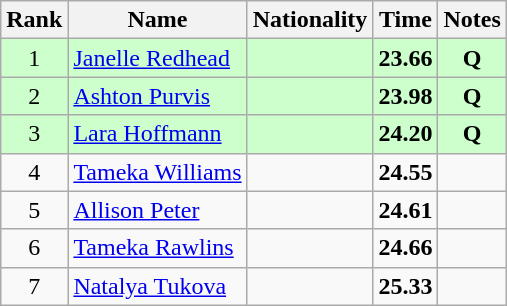<table class="wikitable sortable" style="text-align:center">
<tr>
<th>Rank</th>
<th>Name</th>
<th>Nationality</th>
<th>Time</th>
<th>Notes</th>
</tr>
<tr bgcolor=ccffcc>
<td>1</td>
<td align=left><a href='#'>Janelle Redhead</a></td>
<td align=left></td>
<td><strong>23.66</strong></td>
<td><strong>Q</strong></td>
</tr>
<tr bgcolor=ccffcc>
<td>2</td>
<td align=left><a href='#'>Ashton Purvis</a></td>
<td align=left></td>
<td><strong>23.98</strong></td>
<td><strong>Q</strong></td>
</tr>
<tr bgcolor=ccffcc>
<td>3</td>
<td align=left><a href='#'>Lara Hoffmann</a></td>
<td align=left></td>
<td><strong>24.20</strong></td>
<td><strong>Q</strong></td>
</tr>
<tr>
<td>4</td>
<td align=left><a href='#'>Tameka Williams</a></td>
<td align=left></td>
<td><strong>24.55</strong></td>
<td></td>
</tr>
<tr>
<td>5</td>
<td align=left><a href='#'>Allison Peter</a></td>
<td align=left></td>
<td><strong>24.61</strong></td>
<td></td>
</tr>
<tr>
<td>6</td>
<td align=left><a href='#'>Tameka Rawlins</a></td>
<td align=left></td>
<td><strong>24.66</strong></td>
<td></td>
</tr>
<tr>
<td>7</td>
<td align=left><a href='#'>Natalya Tukova</a></td>
<td align=left></td>
<td><strong>25.33</strong></td>
<td></td>
</tr>
</table>
